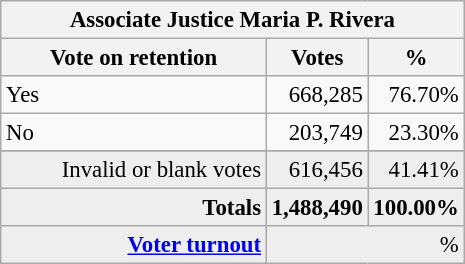<table class="wikitable" style="font-size: 95%;">
<tr style="background-color:#E9E9E9">
<th colspan=7>Associate Justice Maria P. Rivera</th>
</tr>
<tr style="background-color:#E9E9E9">
<th style="width: 170px">Vote on retention</th>
<th style="width: 50px">Votes</th>
<th style="width: 40px">%</th>
</tr>
<tr>
<td>Yes</td>
<td align="right">668,285</td>
<td align="right">76.70%</td>
</tr>
<tr>
<td>No</td>
<td align="right">203,749</td>
<td align="right">23.30%</td>
</tr>
<tr style="background-color:#F6F6F6">
</tr>
<tr bgcolor="#EEEEEE">
<td align="right">Invalid or blank votes</td>
<td align="right">616,456</td>
<td align="right">41.41%</td>
</tr>
<tr bgcolor="#EEEEEE">
<td align="right"><strong>Totals</strong></td>
<td align="right"><strong>1,488,490</strong></td>
<td align="right"><strong>100.00%</strong></td>
</tr>
<tr bgcolor="#EEEEEE">
<td align="right"><strong><a href='#'>Voter turnout</a></strong></td>
<td colspan="2" align="right">%</td>
</tr>
</table>
